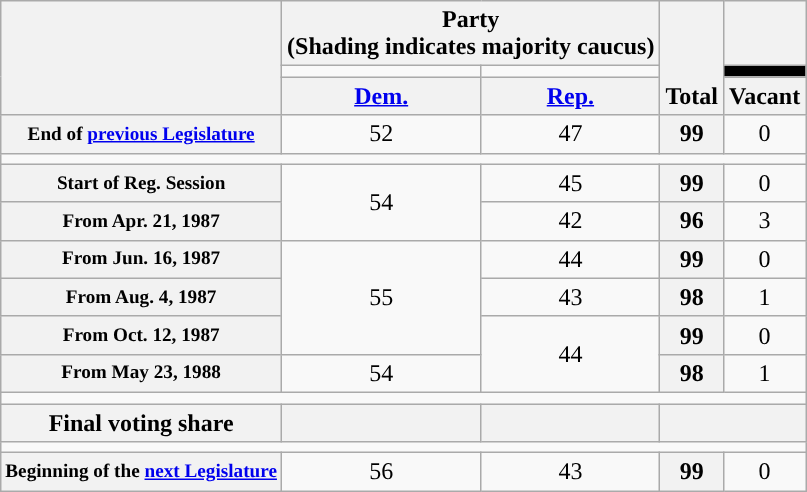<table class=wikitable style="text-align:center">
<tr style="vertical-align:bottom;">
<th rowspan=3></th>
<th colspan=2>Party <div>(Shading indicates majority caucus)</div></th>
<th rowspan=3>Total</th>
<th></th>
</tr>
<tr style="height:5px">
<td style="background-color:"></td>
<td style="background-color:"></td>
<td style="background:black;"></td>
</tr>
<tr>
<th><a href='#'>Dem.</a></th>
<th><a href='#'>Rep.</a></th>
<th>Vacant</th>
</tr>
<tr>
<th style="font-size:80%;">End of <a href='#'>previous Legislature</a></th>
<td>52</td>
<td>47</td>
<th>99</th>
<td>0</td>
</tr>
<tr>
<td colspan=5></td>
</tr>
<tr>
<th style="font-size:80%;">Start of Reg. Session</th>
<td rowspan="2" >54</td>
<td>45</td>
<th>99</th>
<td>0</td>
</tr>
<tr>
<th style="font-size:80%;">From Apr. 21, 1987</th>
<td>42</td>
<th>96</th>
<td>3</td>
</tr>
<tr>
<th style="font-size:80%;">From Jun. 16, 1987</th>
<td rowspan="3" >55</td>
<td>44</td>
<th>99</th>
<td>0</td>
</tr>
<tr>
<th style="font-size:80%;">From Aug. 4, 1987</th>
<td>43</td>
<th>98</th>
<td>1</td>
</tr>
<tr>
<th style="font-size:80%;">From Oct. 12, 1987</th>
<td rowspan="2">44</td>
<th>99</th>
<td>0</td>
</tr>
<tr>
<th style="font-size:80%;">From May 23, 1988</th>
<td>54</td>
<th>98</th>
<td>1</td>
</tr>
<tr>
<td colspan=5></td>
</tr>
<tr>
<th>Final voting share</th>
<th></th>
<th></th>
<th colspan=2></th>
</tr>
<tr>
<td colspan=5></td>
</tr>
<tr>
<th style="font-size:80%;">Beginning of the <a href='#'>next Legislature</a></th>
<td>56</td>
<td>43</td>
<th>99</th>
<td>0</td>
</tr>
</table>
